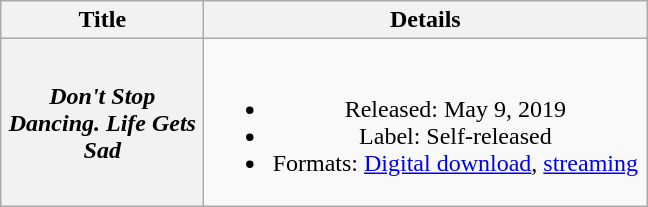<table class="wikitable plainrowheaders" style="text-align:center;">
<tr>
<th scope="col" style="width:8em;">Title</th>
<th scope="col" style="width:18em;">Details</th>
</tr>
<tr>
<th scope="row"><em>Don't Stop Dancing. Life Gets Sad</em></th>
<td><br><ul><li>Released: May 9, 2019</li><li>Label: Self-released</li><li>Formats: <a href='#'>Digital download</a>, <a href='#'>streaming</a></li></ul></td>
</tr>
</table>
